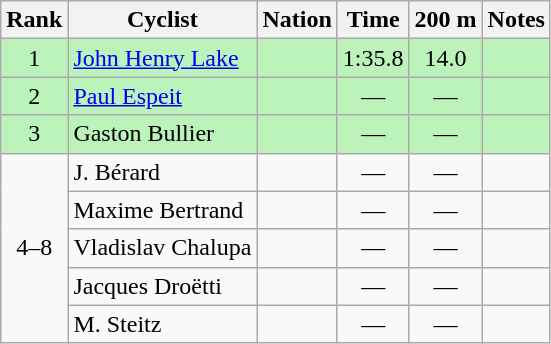<table class="wikitable sortable" style="text-align:center">
<tr>
<th>Rank</th>
<th>Cyclist</th>
<th>Nation</th>
<th>Time</th>
<th>200 m</th>
<th>Notes</th>
</tr>
<tr bgcolor=bbf3bb>
<td>1</td>
<td align=left><a href='#'>John Henry Lake</a></td>
<td align=left></td>
<td>1:35.8</td>
<td>14.0</td>
<td></td>
</tr>
<tr bgcolor=bbf3bb>
<td>2</td>
<td align=left><a href='#'>Paul Espeit</a></td>
<td align=left></td>
<td data-sort-value=9:99.9>—</td>
<td data-sort-value=99.9>—</td>
<td></td>
</tr>
<tr bgcolor=bbf3bb>
<td>3</td>
<td align=left>Gaston Bullier</td>
<td align=left></td>
<td data-sort-value=9:99.9>—</td>
<td data-sort-value=99.9>—</td>
<td></td>
</tr>
<tr>
<td rowspan=5>4–8</td>
<td align=left>J. Bérard</td>
<td align=left></td>
<td data-sort-value=9:99.9>—</td>
<td data-sort-value=99.9>—</td>
<td></td>
</tr>
<tr>
<td align=left>Maxime Bertrand</td>
<td align=left></td>
<td data-sort-value=9:99.9>—</td>
<td data-sort-value=99.9>—</td>
<td></td>
</tr>
<tr>
<td align=left>Vladislav Chalupa</td>
<td align=left></td>
<td data-sort-value=9:99.9>—</td>
<td data-sort-value=99.9>—</td>
<td></td>
</tr>
<tr>
<td align=left>Jacques Droëtti</td>
<td align=left></td>
<td data-sort-value=9:99.9>—</td>
<td data-sort-value=99.9>—</td>
<td></td>
</tr>
<tr>
<td align=left>M. Steitz</td>
<td align=left></td>
<td data-sort-value=9:99.9>—</td>
<td data-sort-value=99.9>—</td>
<td></td>
</tr>
</table>
